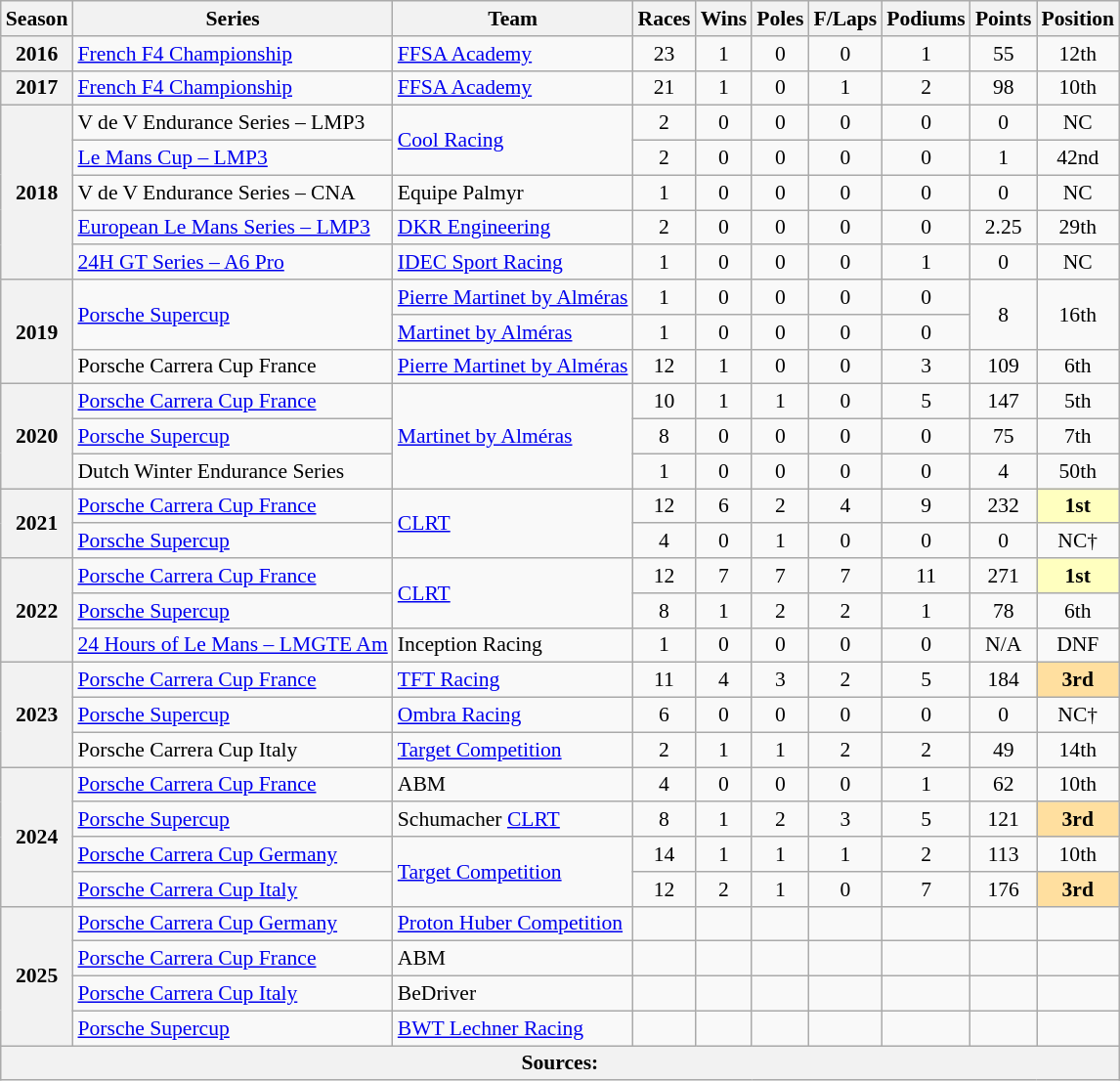<table class="wikitable" style="font-size: 90%; text-align:center">
<tr>
<th>Season</th>
<th>Series</th>
<th>Team</th>
<th>Races</th>
<th>Wins</th>
<th>Poles</th>
<th>F/Laps</th>
<th>Podiums</th>
<th>Points</th>
<th>Position</th>
</tr>
<tr>
<th>2016</th>
<td align=left><a href='#'>French F4 Championship</a></td>
<td align=left><a href='#'>FFSA Academy</a></td>
<td>23</td>
<td>1</td>
<td>0</td>
<td>0</td>
<td>1</td>
<td>55</td>
<td>12th</td>
</tr>
<tr>
<th>2017</th>
<td align=left><a href='#'>French F4 Championship</a></td>
<td align=left><a href='#'>FFSA Academy</a></td>
<td>21</td>
<td>1</td>
<td>0</td>
<td>1</td>
<td>2</td>
<td>98</td>
<td>10th</td>
</tr>
<tr>
<th rowspan="5">2018</th>
<td align=left>V de V Endurance Series – LMP3</td>
<td align=left rowspan="2"><a href='#'>Cool Racing</a></td>
<td>2</td>
<td>0</td>
<td>0</td>
<td>0</td>
<td>0</td>
<td>0</td>
<td>NC</td>
</tr>
<tr>
<td align=left><a href='#'>Le Mans Cup – LMP3</a></td>
<td>2</td>
<td>0</td>
<td>0</td>
<td>0</td>
<td>0</td>
<td>1</td>
<td>42nd</td>
</tr>
<tr>
<td align=left>V de V Endurance Series – CNA</td>
<td align=left>Equipe Palmyr</td>
<td>1</td>
<td>0</td>
<td>0</td>
<td>0</td>
<td>0</td>
<td>0</td>
<td>NC</td>
</tr>
<tr>
<td align=left><a href='#'>European Le Mans Series – LMP3</a></td>
<td align=left><a href='#'>DKR Engineering</a></td>
<td>2</td>
<td>0</td>
<td>0</td>
<td>0</td>
<td>0</td>
<td>2.25</td>
<td>29th</td>
</tr>
<tr>
<td align=left><a href='#'>24H GT Series – A6 Pro</a></td>
<td align=left><a href='#'>IDEC Sport Racing</a></td>
<td>1</td>
<td>0</td>
<td>0</td>
<td>0</td>
<td>1</td>
<td>0</td>
<td>NC</td>
</tr>
<tr>
<th rowspan="3">2019</th>
<td align=left rowspan="2"><a href='#'>Porsche Supercup</a></td>
<td align=left><a href='#'>Pierre Martinet by Alméras</a></td>
<td>1</td>
<td>0</td>
<td>0</td>
<td>0</td>
<td>0</td>
<td rowspan="2">8</td>
<td rowspan="2">16th</td>
</tr>
<tr>
<td align=left><a href='#'>Martinet by Alméras</a></td>
<td>1</td>
<td>0</td>
<td>0</td>
<td>0</td>
<td>0</td>
</tr>
<tr>
<td align=left>Porsche Carrera Cup France</td>
<td align=left><a href='#'>Pierre Martinet by Alméras</a></td>
<td>12</td>
<td>1</td>
<td>0</td>
<td>0</td>
<td>3</td>
<td>109</td>
<td>6th</td>
</tr>
<tr>
<th rowspan="3">2020</th>
<td align=left><a href='#'>Porsche Carrera Cup France</a></td>
<td align=left rowspan="3"><a href='#'>Martinet by Alméras</a></td>
<td>10</td>
<td>1</td>
<td>1</td>
<td>0</td>
<td>5</td>
<td>147</td>
<td>5th</td>
</tr>
<tr>
<td align=left><a href='#'>Porsche Supercup</a></td>
<td>8</td>
<td>0</td>
<td>0</td>
<td>0</td>
<td>0</td>
<td>75</td>
<td>7th</td>
</tr>
<tr>
<td align=left>Dutch Winter Endurance Series</td>
<td>1</td>
<td>0</td>
<td>0</td>
<td>0</td>
<td>0</td>
<td>4</td>
<td>50th</td>
</tr>
<tr>
<th rowspan="2">2021</th>
<td align=left><a href='#'>Porsche Carrera Cup France</a></td>
<td align=left rowspan="2"><a href='#'>CLRT</a></td>
<td>12</td>
<td>6</td>
<td>2</td>
<td>4</td>
<td>9</td>
<td>232</td>
<td style="background:#FFFFBF"><strong>1st</strong></td>
</tr>
<tr>
<td align=left><a href='#'>Porsche Supercup</a></td>
<td>4</td>
<td>0</td>
<td>1</td>
<td>0</td>
<td>0</td>
<td>0</td>
<td>NC†</td>
</tr>
<tr>
<th rowspan="3">2022</th>
<td align=left><a href='#'>Porsche Carrera Cup France</a></td>
<td align=left rowspan="2"><a href='#'>CLRT</a></td>
<td>12</td>
<td>7</td>
<td>7</td>
<td>7</td>
<td>11</td>
<td>271</td>
<td style="background:#FFFFBF"><strong>1st</strong></td>
</tr>
<tr>
<td align=left><a href='#'>Porsche Supercup</a></td>
<td>8</td>
<td>1</td>
<td>2</td>
<td>2</td>
<td>1</td>
<td>78</td>
<td>6th</td>
</tr>
<tr>
<td align=left><a href='#'>24 Hours of Le Mans – LMGTE Am</a></td>
<td align=left>Inception Racing</td>
<td>1</td>
<td>0</td>
<td>0</td>
<td>0</td>
<td>0</td>
<td>N/A</td>
<td>DNF</td>
</tr>
<tr>
<th rowspan="3">2023</th>
<td align=left><a href='#'>Porsche Carrera Cup France</a></td>
<td align=left><a href='#'>TFT Racing</a></td>
<td>11</td>
<td>4</td>
<td>3</td>
<td>2</td>
<td>5</td>
<td>184</td>
<td style="background:#ffdf9f"><strong>3rd</strong></td>
</tr>
<tr>
<td align=left><a href='#'>Porsche Supercup</a></td>
<td align=left><a href='#'>Ombra Racing</a></td>
<td>6</td>
<td>0</td>
<td>0</td>
<td>0</td>
<td>0</td>
<td>0</td>
<td>NC†</td>
</tr>
<tr>
<td align=left>Porsche Carrera Cup Italy</td>
<td align=left><a href='#'>Target Competition</a></td>
<td>2</td>
<td>1</td>
<td>1</td>
<td>2</td>
<td>2</td>
<td>49</td>
<td>14th</td>
</tr>
<tr>
<th rowspan="4">2024</th>
<td align=left><a href='#'>Porsche Carrera Cup France</a></td>
<td align=left>ABM</td>
<td>4</td>
<td>0</td>
<td>0</td>
<td>0</td>
<td>1</td>
<td>62</td>
<td>10th</td>
</tr>
<tr>
<td align=left><a href='#'>Porsche Supercup</a></td>
<td align=left>Schumacher <a href='#'>CLRT</a></td>
<td>8</td>
<td>1</td>
<td>2</td>
<td>3</td>
<td>5</td>
<td>121</td>
<td style="background:#ffdf9f"><strong>3rd</strong></td>
</tr>
<tr>
<td align=left><a href='#'>Porsche Carrera Cup Germany</a></td>
<td align=left rowspan="2"><a href='#'>Target Competition</a></td>
<td>14</td>
<td>1</td>
<td>1</td>
<td>1</td>
<td>2</td>
<td>113</td>
<td>10th</td>
</tr>
<tr>
<td align=left><a href='#'>Porsche Carrera Cup Italy</a></td>
<td>12</td>
<td>2</td>
<td>1</td>
<td>0</td>
<td>7</td>
<td>176</td>
<td style="background:#ffdf9f"><strong>3rd</strong></td>
</tr>
<tr>
<th rowspan="4">2025</th>
<td align=left><a href='#'>Porsche Carrera Cup Germany</a></td>
<td align=left><a href='#'>Proton Huber Competition</a></td>
<td></td>
<td></td>
<td></td>
<td></td>
<td></td>
<td></td>
<td></td>
</tr>
<tr>
<td align=left><a href='#'>Porsche Carrera Cup France</a></td>
<td align=left>ABM</td>
<td></td>
<td></td>
<td></td>
<td></td>
<td></td>
<td></td>
<td></td>
</tr>
<tr>
<td align=left><a href='#'>Porsche Carrera Cup Italy</a></td>
<td align=left>BeDriver</td>
<td></td>
<td></td>
<td></td>
<td></td>
<td></td>
<td></td>
<td></td>
</tr>
<tr>
<td align=left><a href='#'>Porsche Supercup</a></td>
<td align=left><a href='#'>BWT Lechner Racing</a></td>
<td></td>
<td></td>
<td></td>
<td></td>
<td></td>
<td></td>
<td></td>
</tr>
<tr>
<th colspan="10">Sources:</th>
</tr>
</table>
